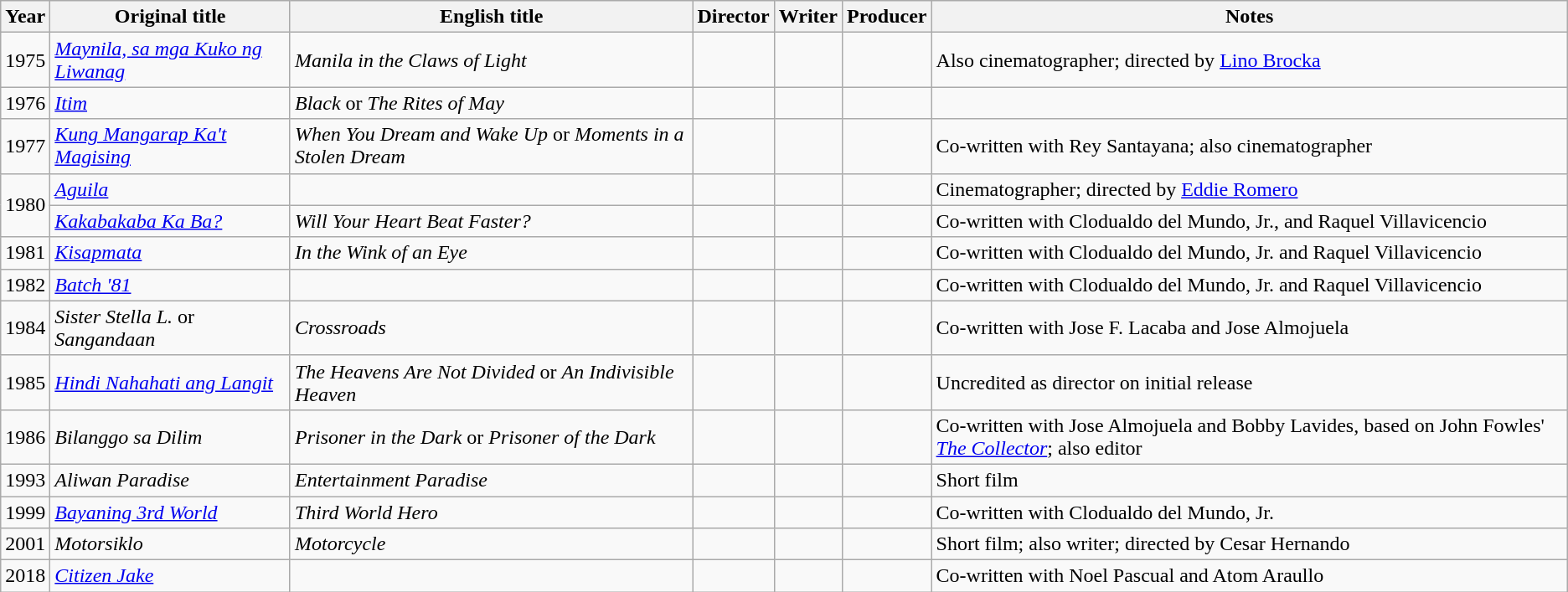<table class="wikitable">
<tr>
<th>Year</th>
<th>Original title</th>
<th>English title</th>
<th>Director</th>
<th>Writer</th>
<th>Producer</th>
<th>Notes</th>
</tr>
<tr>
<td>1975</td>
<td><em><a href='#'>Maynila, sa mga Kuko ng Liwanag</a></em></td>
<td><em>Manila in the Claws of Light</em></td>
<td></td>
<td></td>
<td></td>
<td>Also cinematographer; directed by <a href='#'>Lino Brocka</a></td>
</tr>
<tr>
<td>1976</td>
<td><em><a href='#'>Itim</a></em></td>
<td><em>Black</em> or <em>The Rites of May</em></td>
<td></td>
<td></td>
<td></td>
<td></td>
</tr>
<tr>
<td>1977</td>
<td><em><a href='#'>Kung Mangarap Ka't Magising</a></em></td>
<td><em>When You Dream and Wake Up</em> or <em>Moments in a Stolen Dream</em></td>
<td></td>
<td></td>
<td></td>
<td>Co-written with Rey Santayana; also cinematographer</td>
</tr>
<tr>
<td rowspan="2">1980</td>
<td><em><a href='#'>Aguila</a></em></td>
<td></td>
<td></td>
<td></td>
<td></td>
<td>Cinematographer; directed by <a href='#'>Eddie Romero</a></td>
</tr>
<tr>
<td><em><a href='#'>Kakabakaba Ka Ba?</a></em></td>
<td><em>Will Your Heart Beat Faster?</em></td>
<td></td>
<td></td>
<td></td>
<td>Co-written with Clodualdo del Mundo, Jr., and Raquel Villavicencio</td>
</tr>
<tr>
<td>1981</td>
<td><em><a href='#'>Kisapmata</a></em></td>
<td><em>In the Wink of an Eye</em></td>
<td></td>
<td></td>
<td></td>
<td>Co-written with Clodualdo del Mundo, Jr. and Raquel Villavicencio</td>
</tr>
<tr>
<td>1982</td>
<td><em><a href='#'>Batch '81</a></em></td>
<td></td>
<td></td>
<td></td>
<td></td>
<td>Co-written with Clodualdo del Mundo, Jr. and Raquel Villavicencio</td>
</tr>
<tr>
<td>1984</td>
<td><em>Sister Stella L.</em> or <em>Sangandaan</em></td>
<td><em>Crossroads</em></td>
<td></td>
<td></td>
<td></td>
<td>Co-written with Jose F. Lacaba and Jose Almojuela</td>
</tr>
<tr>
<td>1985</td>
<td><em><a href='#'>Hindi Nahahati ang Langit</a></em></td>
<td><em>The Heavens Are Not Divided</em> or <em>An Indivisible Heaven</em></td>
<td></td>
<td></td>
<td></td>
<td>Uncredited as director on initial release</td>
</tr>
<tr>
<td>1986</td>
<td><em>Bilanggo sa Dilim</em></td>
<td><em>Prisoner in the Dark</em> or <em>Prisoner of the Dark</em></td>
<td></td>
<td></td>
<td></td>
<td>Co-written with Jose Almojuela and Bobby Lavides, based on John Fowles' <em><a href='#'>The Collector</a></em>; also editor</td>
</tr>
<tr>
<td>1993</td>
<td><em>Aliwan Paradise</em></td>
<td><em>Entertainment Paradise</em></td>
<td></td>
<td></td>
<td></td>
<td>Short film</td>
</tr>
<tr>
<td>1999</td>
<td><em><a href='#'>Bayaning 3rd World</a></em></td>
<td><em>Third World Hero</em></td>
<td></td>
<td></td>
<td></td>
<td>Co-written with Clodualdo del Mundo, Jr.</td>
</tr>
<tr>
<td>2001</td>
<td><em>Motorsiklo</em></td>
<td><em>Motorcycle</em></td>
<td></td>
<td></td>
<td></td>
<td>Short film; also writer; directed by Cesar Hernando</td>
</tr>
<tr>
<td>2018</td>
<td><em><a href='#'>Citizen Jake</a></em></td>
<td></td>
<td></td>
<td></td>
<td></td>
<td>Co-written with Noel Pascual and Atom Araullo</td>
</tr>
</table>
